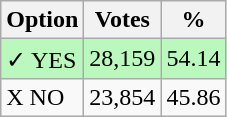<table class="wikitable">
<tr>
<th>Option</th>
<th>Votes</th>
<th>%</th>
</tr>
<tr>
<td style=background:#bbf8be>✓ YES</td>
<td style=background:#bbf8be>28,159</td>
<td style=background:#bbf8be>54.14</td>
</tr>
<tr>
<td>X NO</td>
<td>23,854</td>
<td>45.86</td>
</tr>
</table>
